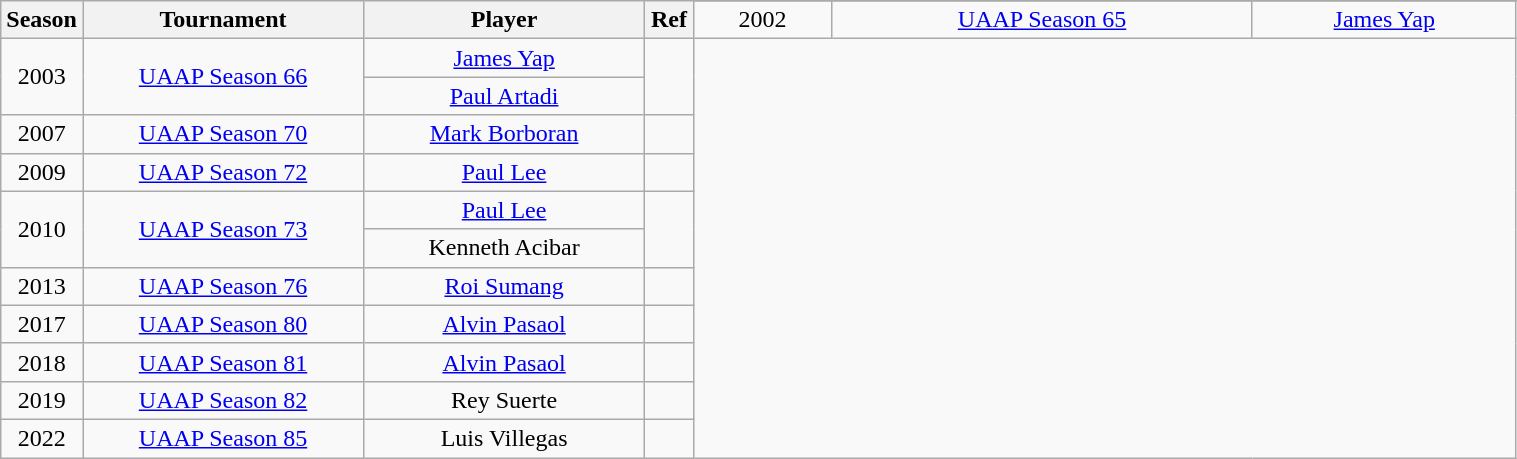<table class="wikitable sortable" style="text-align:center" width="80%">
<tr>
<th style="width:25px;" rowspan="2">Season</th>
<th style="width:180px;" rowspan="2">Tournament</th>
<th style="width:180px;" rowspan="2">Player</th>
<th style="width:25px;" rowspan="2">Ref</th>
</tr>
<tr style="text-align:center">
<td>2002</td>
<td><a href='#'>UAAP Season 65</a></td>
<td><a href='#'>James Yap</a></td>
</tr>
<tr style="text-align:center">
<td rowspan=2>2003</td>
<td rowspan=2><a href='#'>UAAP Season 66</a></td>
<td><a href='#'>James Yap</a></td>
<td rowspan=2></td>
</tr>
<tr style="text-align:center">
<td><a href='#'>Paul Artadi</a></td>
</tr>
<tr style="text-align:center">
<td>2007</td>
<td><a href='#'>UAAP Season 70</a></td>
<td><a href='#'>Mark Borboran</a></td>
<td></td>
</tr>
<tr style="text-align:center">
<td>2009</td>
<td><a href='#'>UAAP Season 72</a></td>
<td><a href='#'>Paul Lee</a></td>
<td></td>
</tr>
<tr style="text-align:center">
<td rowspan=2>2010</td>
<td rowspan=2><a href='#'>UAAP Season 73</a></td>
<td><a href='#'>Paul Lee</a></td>
<td rowspan=2></td>
</tr>
<tr style="text-align:center">
<td>Kenneth Acibar</td>
</tr>
<tr style="text-align:center">
<td>2013</td>
<td><a href='#'>UAAP Season 76</a></td>
<td><a href='#'>Roi Sumang</a></td>
<td></td>
</tr>
<tr style="text-align:center">
<td>2017</td>
<td><a href='#'>UAAP Season 80</a></td>
<td><a href='#'>Alvin Pasaol</a></td>
<td></td>
</tr>
<tr style="text-align:center">
<td>2018</td>
<td><a href='#'>UAAP Season 81</a></td>
<td><a href='#'>Alvin Pasaol</a></td>
<td></td>
</tr>
<tr style="text-align:center">
<td>2019</td>
<td><a href='#'>UAAP Season 82</a></td>
<td>Rey Suerte</td>
<td></td>
</tr>
<tr style="text-align:center">
<td>2022</td>
<td><a href='#'>UAAP Season 85</a></td>
<td>Luis Villegas</td>
<td></td>
</tr>
</table>
